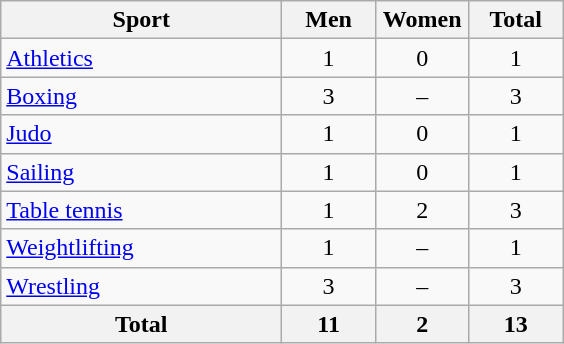<table class="wikitable sortable" style="text-align:center;">
<tr>
<th width=180>Sport</th>
<th width=55>Men</th>
<th width=55>Women</th>
<th width=55>Total</th>
</tr>
<tr>
<td align=left><a href='#'>Athletics</a></td>
<td>1</td>
<td>0</td>
<td>1</td>
</tr>
<tr>
<td align=left><a href='#'>Boxing</a></td>
<td>3</td>
<td>–</td>
<td>3</td>
</tr>
<tr>
<td align=left><a href='#'>Judo</a></td>
<td>1</td>
<td>0</td>
<td>1</td>
</tr>
<tr>
<td align=left><a href='#'>Sailing</a></td>
<td>1</td>
<td>0</td>
<td>1</td>
</tr>
<tr>
<td align=left><a href='#'>Table tennis</a></td>
<td>1</td>
<td>2</td>
<td>3</td>
</tr>
<tr>
<td align=left><a href='#'>Weightlifting</a></td>
<td>1</td>
<td>–</td>
<td>1</td>
</tr>
<tr>
<td align=left><a href='#'>Wrestling</a></td>
<td>3</td>
<td>–</td>
<td>3</td>
</tr>
<tr>
<th>Total</th>
<th>11</th>
<th>2</th>
<th>13</th>
</tr>
</table>
